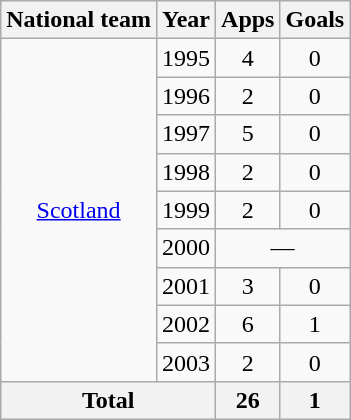<table class="wikitable" style="text-align:center">
<tr>
<th>National team</th>
<th>Year</th>
<th>Apps</th>
<th>Goals</th>
</tr>
<tr>
<td rowspan="9"><a href='#'>Scotland</a></td>
<td>1995</td>
<td>4</td>
<td>0</td>
</tr>
<tr>
<td>1996</td>
<td>2</td>
<td>0</td>
</tr>
<tr>
<td>1997</td>
<td>5</td>
<td>0</td>
</tr>
<tr>
<td>1998</td>
<td>2</td>
<td>0</td>
</tr>
<tr>
<td>1999</td>
<td>2</td>
<td>0</td>
</tr>
<tr>
<td>2000</td>
<td colspan="2">—</td>
</tr>
<tr>
<td>2001</td>
<td>3</td>
<td>0</td>
</tr>
<tr>
<td>2002</td>
<td>6</td>
<td>1</td>
</tr>
<tr>
<td>2003</td>
<td>2</td>
<td>0</td>
</tr>
<tr>
<th colspan="2">Total</th>
<th>26</th>
<th>1</th>
</tr>
</table>
